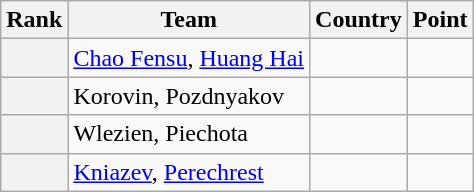<table class="wikitable sortable">
<tr>
<th>Rank</th>
<th>Team</th>
<th>Country</th>
<th>Point</th>
</tr>
<tr>
<th></th>
<td><a href='#'>Chao Fensu</a>, <a href='#'>Huang Hai</a></td>
<td></td>
<td></td>
</tr>
<tr>
<th></th>
<td>Korovin, Pozdnyakov</td>
<td></td>
<td></td>
</tr>
<tr>
<th></th>
<td>Wlezien, Piechota</td>
<td></td>
<td></td>
</tr>
<tr>
<th></th>
<td><a href='#'>Kniazev</a>, <a href='#'>Perechrest</a></td>
<td></td>
<td></td>
</tr>
</table>
